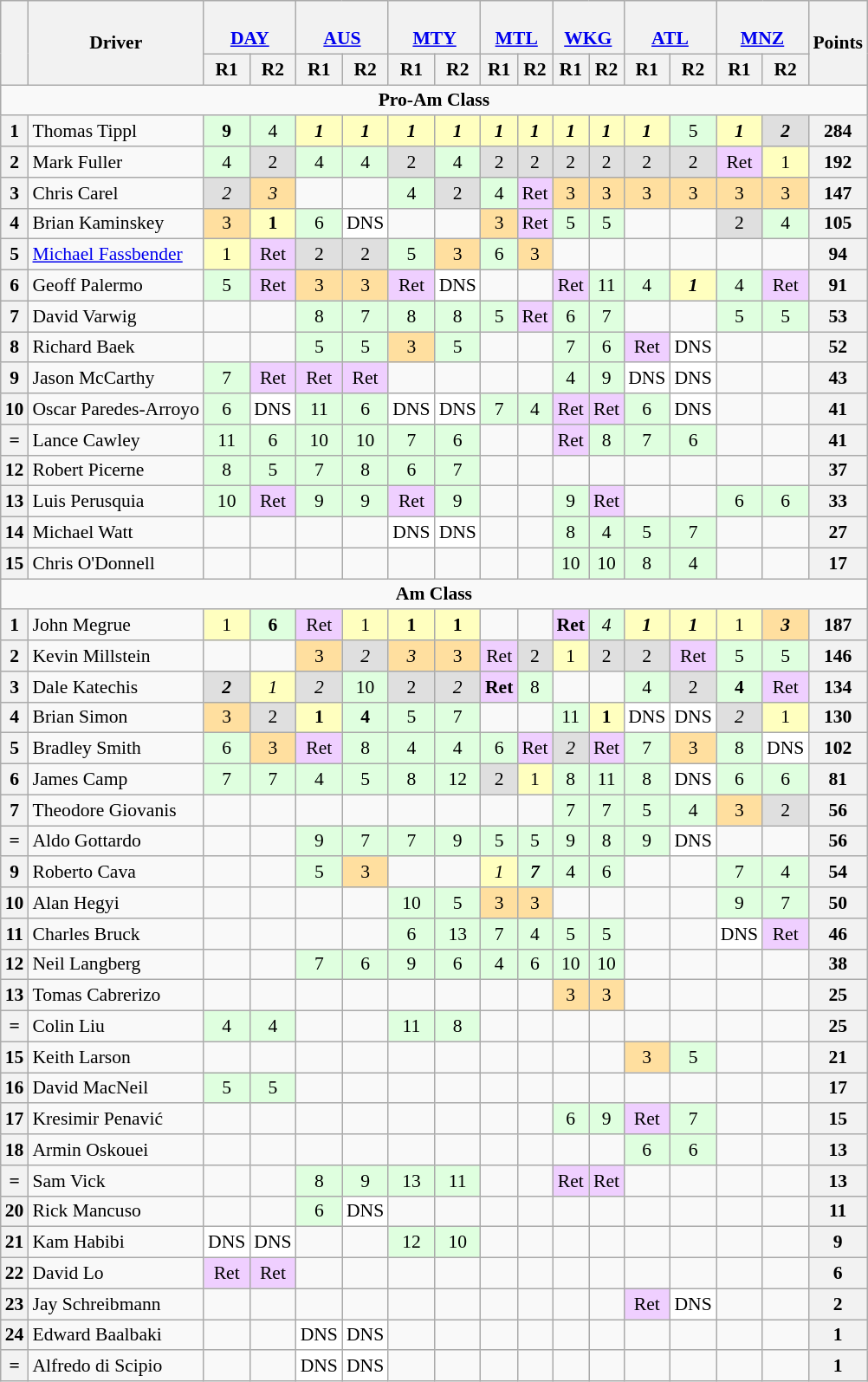<table class="wikitable" style="font-size:90%; text-align:center">
<tr style="background:#f9f9f9" valign="top">
<th rowspan=2 valign="middle"></th>
<th rowspan=2 valign="middle">Driver</th>
<th colspan=2><br><a href='#'>DAY</a></th>
<th colspan=2><br><a href='#'>AUS</a></th>
<th colspan=2><br><a href='#'>MTY</a></th>
<th colspan=2><br><a href='#'>MTL</a></th>
<th colspan=2><br><a href='#'>WKG</a></th>
<th colspan=2><br><a href='#'>ATL</a></th>
<th colspan=2><br><a href='#'>MNZ</a></th>
<th rowspan=2 valign="middle">Points</th>
</tr>
<tr>
<th>R1</th>
<th>R2</th>
<th>R1</th>
<th>R2</th>
<th>R1</th>
<th>R2</th>
<th>R1</th>
<th>R2</th>
<th>R1</th>
<th>R2</th>
<th>R1</th>
<th>R2</th>
<th>R1</th>
<th>R2</th>
</tr>
<tr>
<td colspan=17 align=center><strong>Pro-Am Class</strong></td>
</tr>
<tr>
<th>1</th>
<td align=left> Thomas Tippl</td>
<td style="background:#DFFFDF;"><strong>9</strong></td>
<td style="background:#DFFFDF;">4</td>
<td style="background:#FFFFBF;"><strong> <em>1</em> </strong></td>
<td style="background:#FFFFBF;"><strong> <em>1</em> </strong></td>
<td style="background:#FFFFBF;"><strong> <em>1</em> </strong></td>
<td style="background:#FFFFBF;"><strong> <em>1</em> </strong></td>
<td style="background:#FFFFBF;"><strong> <em>1</em> </strong></td>
<td style="background:#FFFFBF;"><strong> <em>1</em> </strong></td>
<td style="background:#FFFFBF;"><strong> <em>1</em> </strong></td>
<td style="background:#FFFFBF;"><strong> <em>1</em> </strong></td>
<td style="background:#FFFFBF;"><strong> <em>1</em> </strong></td>
<td style="background:#DFFFDF;">5</td>
<td style="background:#FFFFBF;"><strong> <em>1</em> </strong></td>
<td style="background:#DFDFDF;"><strong> <em>2</em> </strong></td>
<th>284</th>
</tr>
<tr>
<th>2</th>
<td align=left> Mark Fuller</td>
<td style="background:#DFFFDF;">4</td>
<td style="background:#DFDFDF;">2</td>
<td style="background:#DFFFDF;">4</td>
<td style="background:#DFFFDF;">4</td>
<td style="background:#DFDFDF;">2</td>
<td style="background:#DFFFDF;">4</td>
<td style="background:#DFDFDF;">2</td>
<td style="background:#DFDFDF;">2</td>
<td style="background:#DFDFDF;">2</td>
<td style="background:#DFDFDF;">2</td>
<td style="background:#DFDFDF;">2</td>
<td style="background:#DFDFDF;">2</td>
<td style="background:#EFCFFF;">Ret</td>
<td style="background:#FFFFBF;">1</td>
<th>192</th>
</tr>
<tr>
<th>3</th>
<td align=left> Chris Carel</td>
<td style="background:#DFDFDF;"><em>2</em></td>
<td style="background:#FFDF9F;"><em>3</em></td>
<td></td>
<td></td>
<td style="background:#DFFFDF;">4</td>
<td style="background:#DFDFDF;">2</td>
<td style="background:#DFFFDF;">4</td>
<td style="background:#EFCFFF;">Ret</td>
<td style="background:#FFDF9F;">3</td>
<td style="background:#FFDF9F;">3</td>
<td style="background:#FFDF9F;">3</td>
<td style="background:#FFDF9F;">3</td>
<td style="background:#FFDF9F;">3</td>
<td style="background:#FFDF9F;">3</td>
<th>147</th>
</tr>
<tr>
<th>4</th>
<td align=left> Brian Kaminskey</td>
<td style="background:#FFDF9F;">3</td>
<td style="background:#FFFFBF;"><strong>1</strong></td>
<td style="background:#DFFFDF;">6</td>
<td style="background:#FFFFFF;">DNS</td>
<td></td>
<td></td>
<td style="background:#FFDF9F;">3</td>
<td style="background:#EFCFFF;">Ret</td>
<td style="background:#DFFFDF;">5</td>
<td style="background:#DFFFDF;">5</td>
<td></td>
<td></td>
<td style="background:#DFDFDF;">2</td>
<td style="background:#DFFFDF;">4</td>
<th>105</th>
</tr>
<tr>
<th>5</th>
<td align=left> <a href='#'>Michael Fassbender</a></td>
<td style="background:#FFFFBF;">1</td>
<td style="background:#EFCFFF;">Ret</td>
<td style="background:#DFDFDF;">2</td>
<td style="background:#DFDFDF;">2</td>
<td style="background:#DFFFDF;">5</td>
<td style="background:#FFDF9F;">3</td>
<td style="background:#DFFFDF;">6</td>
<td style="background:#FFDF9F;">3</td>
<td></td>
<td></td>
<td></td>
<td></td>
<td></td>
<td></td>
<th>94</th>
</tr>
<tr>
<th>6</th>
<td align=left> Geoff Palermo</td>
<td style="background:#DFFFDF;">5</td>
<td style="background:#EFCFFF;">Ret</td>
<td style="background:#FFDF9F;">3</td>
<td style="background:#FFDF9F;">3</td>
<td style="background:#EFCFFF;">Ret</td>
<td style="background:#FFFFFF;">DNS</td>
<td></td>
<td></td>
<td style="background:#EFCFFF;">Ret</td>
<td style="background:#DFFFDF;">11</td>
<td style="background:#DFFFDF;">4</td>
<td style="background:#FFFFBF;"><strong> <em>1</em> </strong></td>
<td style="background:#DFFFDF;">4</td>
<td style="background:#EFCFFF;">Ret</td>
<th>91</th>
</tr>
<tr>
<th>7</th>
<td align=left> David Varwig</td>
<td></td>
<td></td>
<td style="background:#DFFFDF;">8</td>
<td style="background:#DFFFDF;">7</td>
<td style="background:#DFFFDF;">8</td>
<td style="background:#DFFFDF;">8</td>
<td style="background:#DFFFDF;">5</td>
<td style="background:#EFCFFF;">Ret</td>
<td style="background:#DFFFDF;">6</td>
<td style="background:#DFFFDF;">7</td>
<td></td>
<td></td>
<td style="background:#DFFFDF;">5</td>
<td style="background:#DFFFDF;">5</td>
<th>53</th>
</tr>
<tr>
<th>8</th>
<td align=left> Richard Baek</td>
<td></td>
<td></td>
<td style="background:#DFFFDF;">5</td>
<td style="background:#DFFFDF;">5</td>
<td style="background:#FFDF9F;">3</td>
<td style="background:#DFFFDF;">5</td>
<td></td>
<td></td>
<td style="background:#DFFFDF;">7</td>
<td style="background:#DFFFDF;">6</td>
<td style="background:#EFCFFF;">Ret</td>
<td style="background:#FFFFFF;">DNS</td>
<td></td>
<td></td>
<th>52</th>
</tr>
<tr>
<th>9</th>
<td align=left> Jason McCarthy</td>
<td style="background:#DFFFDF;">7</td>
<td style="background:#EFCFFF;">Ret</td>
<td style="background:#EFCFFF;">Ret</td>
<td style="background:#EFCFFF;">Ret</td>
<td></td>
<td></td>
<td></td>
<td></td>
<td style="background:#DFFFDF;">4</td>
<td style="background:#DFFFDF;">9</td>
<td style="background:#FFFFFF;">DNS</td>
<td style="background:#FFFFFF;">DNS</td>
<td></td>
<td></td>
<th>43</th>
</tr>
<tr>
<th>10</th>
<td align=left> Oscar Paredes-Arroyo</td>
<td style="background:#DFFFDF;">6</td>
<td style="background:#FFFFFF;">DNS</td>
<td style="background:#DFFFDF;">11</td>
<td style="background:#DFFFDF;">6</td>
<td style="background:#FFFFFF;">DNS</td>
<td style="background:#FFFFFF;">DNS</td>
<td style="background:#DFFFDF;">7</td>
<td style="background:#DFFFDF;">4</td>
<td style="background:#EFCFFF;">Ret</td>
<td style="background:#EFCFFF;">Ret</td>
<td style="background:#DFFFDF;">6</td>
<td style="background:#FFFFFF;">DNS</td>
<td></td>
<td></td>
<th>41</th>
</tr>
<tr>
<th>=</th>
<td align=left> Lance Cawley</td>
<td style="background:#DFFFDF;">11</td>
<td style="background:#DFFFDF;">6</td>
<td style="background:#DFFFDF;">10</td>
<td style="background:#DFFFDF;">10</td>
<td style="background:#DFFFDF;">7</td>
<td style="background:#DFFFDF;">6</td>
<td></td>
<td></td>
<td style="background:#EFCFFF;">Ret</td>
<td style="background:#DFFFDF;">8</td>
<td style="background:#DFFFDF;">7</td>
<td style="background:#DFFFDF;">6</td>
<td></td>
<td></td>
<th>41</th>
</tr>
<tr>
<th>12</th>
<td align=left> Robert Picerne</td>
<td style="background:#DFFFDF;">8</td>
<td style="background:#DFFFDF;">5</td>
<td style="background:#DFFFDF;">7</td>
<td style="background:#DFFFDF;">8</td>
<td style="background:#DFFFDF;">6</td>
<td style="background:#DFFFDF;">7</td>
<td></td>
<td></td>
<td></td>
<td></td>
<td></td>
<td></td>
<td></td>
<td></td>
<th>37</th>
</tr>
<tr>
<th>13</th>
<td align=left> Luis Perusquia</td>
<td style="background:#DFFFDF;">10</td>
<td style="background:#EFCFFF;">Ret</td>
<td style="background:#DFFFDF;">9</td>
<td style="background:#DFFFDF;">9</td>
<td style="background:#EFCFFF;">Ret</td>
<td style="background:#DFFFDF;">9</td>
<td></td>
<td></td>
<td style="background:#DFFFDF;">9</td>
<td style="background:#EFCFFF;">Ret</td>
<td></td>
<td></td>
<td style="background:#DFFFDF;">6</td>
<td style="background:#DFFFDF;">6</td>
<th>33</th>
</tr>
<tr>
<th>14</th>
<td align=left> Michael Watt</td>
<td></td>
<td></td>
<td></td>
<td></td>
<td style="background:#FFFFFF;">DNS</td>
<td style="background:#FFFFFF;">DNS</td>
<td></td>
<td></td>
<td style="background:#DFFFDF;">8</td>
<td style="background:#DFFFDF;">4</td>
<td style="background:#DFFFDF;">5</td>
<td style="background:#DFFFDF;">7</td>
<td></td>
<td></td>
<th>27</th>
</tr>
<tr>
<th>15</th>
<td align=left> Chris O'Donnell</td>
<td></td>
<td></td>
<td></td>
<td></td>
<td></td>
<td></td>
<td></td>
<td></td>
<td style="background:#DFFFDF;">10</td>
<td style="background:#DFFFDF;">10</td>
<td style="background:#DFFFDF;">8</td>
<td style="background:#DFFFDF;">4</td>
<td></td>
<td></td>
<th>17</th>
</tr>
<tr>
<td colspan=17 align=center><strong>Am Class</strong></td>
</tr>
<tr>
<th>1</th>
<td align=left> John Megrue</td>
<td style="background:#FFFFBF;">1</td>
<td style="background:#DFFFDF;"><strong>6</strong></td>
<td style="background:#EFCFFF;">Ret</td>
<td style="background:#FFFFBF;">1</td>
<td style="background:#FFFFBF;"><strong>1</strong></td>
<td style="background:#FFFFBF;"><strong>1</strong></td>
<td></td>
<td></td>
<td style="background:#EFCFFF;"><strong>Ret</strong></td>
<td style="background:#DFFFDF;"><em>4</em></td>
<td style="background:#FFFFBF;"><strong> <em>1</em> </strong></td>
<td style="background:#FFFFBF;"><strong> <em>1</em> </strong></td>
<td style="background:#FFFFBF;">1</td>
<td style="background:#FFDF9F;"><strong> <em>3</em> </strong></td>
<th>187</th>
</tr>
<tr>
<th>2</th>
<td align=left> Kevin Millstein</td>
<td></td>
<td></td>
<td style="background:#FFDF9F;">3</td>
<td style="background:#DFDFDF;"><em>2</em></td>
<td style="background:#FFDF9F;"><em>3</em></td>
<td style="background:#FFDF9F;">3</td>
<td style="background:#EFCFFF;">Ret</td>
<td style="background:#DFDFDF;">2</td>
<td style="background:#FFFFBF;">1</td>
<td style="background:#DFDFDF;">2</td>
<td style="background:#DFDFDF;">2</td>
<td style="background:#EFCFFF;">Ret</td>
<td style="background:#DFFFDF;">5</td>
<td style="background:#DFFFDF;">5</td>
<th>146</th>
</tr>
<tr>
<th>3</th>
<td align=left> Dale Katechis</td>
<td style="background:#DFDFDF;"><strong> <em>2</em> </strong></td>
<td style="background:#FFFFBF;"><em>1</em></td>
<td style="background:#DFDFDF;"><em>2</em></td>
<td style="background:#DFFFDF;">10</td>
<td style="background:#DFDFDF;">2</td>
<td style="background:#DFDFDF;"><em>2</em></td>
<td style="background:#EFCFFF;"><strong>Ret</strong></td>
<td style="background:#DFFFDF;">8</td>
<td></td>
<td></td>
<td style="background:#DFFFDF;">4</td>
<td style="background:#DFDFDF;">2</td>
<td style="background:#DFFFDF;"><strong>4</strong></td>
<td style="background:#EFCFFF;">Ret</td>
<th>134</th>
</tr>
<tr>
<th>4</th>
<td align=left> Brian Simon</td>
<td style="background:#FFDF9F;">3</td>
<td style="background:#DFDFDF;">2</td>
<td style="background:#FFFFBF;"><strong>1</strong></td>
<td style="background:#DFFFDF;"><strong>4</strong></td>
<td style="background:#DFFFDF;">5</td>
<td style="background:#DFFFDF;">7</td>
<td></td>
<td></td>
<td style="background:#DFFFDF;">11</td>
<td style="background:#FFFFBF;"><strong>1</strong></td>
<td style="background:#FFFFFF;">DNS</td>
<td style="background:#FFFFFF;">DNS</td>
<td style="background:#DFDFDF;"><em>2</em></td>
<td style="background:#FFFFBF;">1</td>
<th>130</th>
</tr>
<tr>
<th>5</th>
<td align=left> Bradley Smith</td>
<td style="background:#DFFFDF;">6</td>
<td style="background:#FFDF9F;">3</td>
<td style="background:#EFCFFF;">Ret</td>
<td style="background:#DFFFDF;">8</td>
<td style="background:#DFFFDF;">4</td>
<td style="background:#DFFFDF;">4</td>
<td style="background:#DFFFDF;">6</td>
<td style="background:#EFCFFF;">Ret</td>
<td style="background:#DFDFDF;"><em>2</em></td>
<td style="background:#EFCFFF;">Ret</td>
<td style="background:#DFFFDF;">7</td>
<td style="background:#FFDF9F;">3</td>
<td style="background:#DFFFDF;">8</td>
<td style="background:#FFFFFF;">DNS</td>
<th>102</th>
</tr>
<tr>
<th>6</th>
<td align=left> James Camp</td>
<td style="background:#DFFFDF;">7</td>
<td style="background:#DFFFDF;">7</td>
<td style="background:#DFFFDF;">4</td>
<td style="background:#DFFFDF;">5</td>
<td style="background:#DFFFDF;">8</td>
<td style="background:#DFFFDF;">12</td>
<td style="background:#DFDFDF;">2</td>
<td style="background:#FFFFBF;">1</td>
<td style="background:#DFFFDF;">8</td>
<td style="background:#DFFFDF;">11</td>
<td style="background:#DFFFDF;">8</td>
<td style="background:#FFFFFF;">DNS</td>
<td style="background:#DFFFDF;">6</td>
<td style="background:#DFFFDF;">6</td>
<th>81</th>
</tr>
<tr>
<th>7</th>
<td align=left> Theodore Giovanis</td>
<td></td>
<td></td>
<td></td>
<td></td>
<td></td>
<td></td>
<td></td>
<td></td>
<td style="background:#DFFFDF;">7</td>
<td style="background:#DFFFDF;">7</td>
<td style="background:#DFFFDF;">5</td>
<td style="background:#DFFFDF;">4</td>
<td style="background:#FFDF9F;">3</td>
<td style="background:#DFDFDF;">2</td>
<th>56</th>
</tr>
<tr>
<th>=</th>
<td align=left> Aldo Gottardo</td>
<td></td>
<td></td>
<td style="background:#DFFFDF;">9</td>
<td style="background:#DFFFDF;">7</td>
<td style="background:#DFFFDF;">7</td>
<td style="background:#DFFFDF;">9</td>
<td style="background:#DFFFDF;">5</td>
<td style="background:#DFFFDF;">5</td>
<td style="background:#DFFFDF;">9</td>
<td style="background:#DFFFDF;">8</td>
<td style="background:#DFFFDF;">9</td>
<td style="background:#FFFFFF;">DNS</td>
<td></td>
<td></td>
<th>56</th>
</tr>
<tr>
<th>9</th>
<td align=left> Roberto Cava</td>
<td></td>
<td></td>
<td style="background:#DFFFDF;">5</td>
<td style="background:#FFDF9F;">3</td>
<td></td>
<td></td>
<td style="background:#FFFFBF;"><em>1</em></td>
<td style="background:#DFFFDF;"><strong> <em>7</em> </strong></td>
<td style="background:#DFFFDF;">4</td>
<td style="background:#DFFFDF;">6</td>
<td></td>
<td></td>
<td style="background:#DFFFDF;">7</td>
<td style="background:#DFFFDF;">4</td>
<th>54</th>
</tr>
<tr>
<th>10</th>
<td align=left> Alan Hegyi</td>
<td></td>
<td></td>
<td></td>
<td></td>
<td style="background:#DFFFDF;">10</td>
<td style="background:#DFFFDF;">5</td>
<td style="background:#FFDF9F;">3</td>
<td style="background:#FFDF9F;">3</td>
<td></td>
<td></td>
<td></td>
<td></td>
<td style="background:#DFFFDF;">9</td>
<td style="background:#DFFFDF;">7</td>
<th>50</th>
</tr>
<tr>
<th>11</th>
<td align=left> Charles Bruck</td>
<td></td>
<td></td>
<td></td>
<td></td>
<td style="background:#DFFFDF;">6</td>
<td style="background:#DFFFDF;">13</td>
<td style="background:#DFFFDF;">7</td>
<td style="background:#DFFFDF;">4</td>
<td style="background:#DFFFDF;">5</td>
<td style="background:#DFFFDF;">5</td>
<td></td>
<td></td>
<td style="background:#FFFFFF;">DNS</td>
<td style="background:#EFCFFF;">Ret</td>
<th>46</th>
</tr>
<tr>
<th>12</th>
<td align=left> Neil Langberg</td>
<td></td>
<td></td>
<td style="background:#DFFFDF;">7</td>
<td style="background:#DFFFDF;">6</td>
<td style="background:#DFFFDF;">9</td>
<td style="background:#DFFFDF;">6</td>
<td style="background:#DFFFDF;">4</td>
<td style="background:#DFFFDF;">6</td>
<td style="background:#DFFFDF;">10</td>
<td style="background:#DFFFDF;">10</td>
<td></td>
<td></td>
<td></td>
<td></td>
<th>38</th>
</tr>
<tr>
<th>13</th>
<td align=left> Tomas Cabrerizo</td>
<td></td>
<td></td>
<td></td>
<td></td>
<td></td>
<td></td>
<td></td>
<td></td>
<td style="background:#FFDF9F;">3</td>
<td style="background:#FFDF9F;">3</td>
<td></td>
<td></td>
<td></td>
<td></td>
<th>25</th>
</tr>
<tr>
<th>=</th>
<td align=left> Colin Liu</td>
<td style="background:#DFFFDF;">4</td>
<td style="background:#DFFFDF;">4</td>
<td></td>
<td></td>
<td style="background:#DFFFDF;">11</td>
<td style="background:#DFFFDF;">8</td>
<td></td>
<td></td>
<td></td>
<td></td>
<td></td>
<td></td>
<td></td>
<td></td>
<th>25</th>
</tr>
<tr>
<th>15</th>
<td align=left> Keith Larson</td>
<td></td>
<td></td>
<td></td>
<td></td>
<td></td>
<td></td>
<td></td>
<td></td>
<td></td>
<td></td>
<td style="background:#FFDF9F;">3</td>
<td style="background:#DFFFDF;">5</td>
<td></td>
<td></td>
<th>21</th>
</tr>
<tr>
<th>16</th>
<td align=left> David MacNeil</td>
<td style="background:#DFFFDF;">5</td>
<td style="background:#DFFFDF;">5</td>
<td></td>
<td></td>
<td></td>
<td></td>
<td></td>
<td></td>
<td></td>
<td></td>
<td></td>
<td></td>
<td></td>
<td></td>
<th>17</th>
</tr>
<tr>
<th>17</th>
<td align=left> Kresimir Penavić</td>
<td></td>
<td></td>
<td></td>
<td></td>
<td></td>
<td></td>
<td></td>
<td></td>
<td style="background:#DFFFDF;">6</td>
<td style="background:#DFFFDF;">9</td>
<td style="background:#EFCFFF;">Ret</td>
<td style="background:#DFFFDF;">7</td>
<td></td>
<td></td>
<th>15</th>
</tr>
<tr>
<th>18</th>
<td align=left> Armin Oskouei</td>
<td></td>
<td></td>
<td></td>
<td></td>
<td></td>
<td></td>
<td></td>
<td></td>
<td></td>
<td></td>
<td style="background:#DFFFDF;">6</td>
<td style="background:#DFFFDF;">6</td>
<td></td>
<td></td>
<th>13</th>
</tr>
<tr>
<th>=</th>
<td align=left> Sam Vick</td>
<td></td>
<td></td>
<td style="background:#DFFFDF;">8</td>
<td style="background:#DFFFDF;">9</td>
<td style="background:#DFFFDF;">13</td>
<td style="background:#DFFFDF;">11</td>
<td></td>
<td></td>
<td style="background:#EFCFFF;">Ret</td>
<td style="background:#EFCFFF;">Ret</td>
<td></td>
<td></td>
<td></td>
<td></td>
<th>13</th>
</tr>
<tr>
<th>20</th>
<td align=left> Rick Mancuso</td>
<td></td>
<td></td>
<td style="background:#DFFFDF;">6</td>
<td style="background:#FFFFFF;">DNS</td>
<td></td>
<td></td>
<td></td>
<td></td>
<td></td>
<td></td>
<td></td>
<td></td>
<td></td>
<td></td>
<th>11</th>
</tr>
<tr>
<th>21</th>
<td align=left> Kam Habibi</td>
<td style="background:#FFFFFF;">DNS</td>
<td style="background:#FFFFFF;">DNS</td>
<td></td>
<td></td>
<td style="background:#DFFFDF;">12</td>
<td style="background:#DFFFDF;">10</td>
<td></td>
<td></td>
<td></td>
<td></td>
<td></td>
<td></td>
<td></td>
<td></td>
<th>9</th>
</tr>
<tr>
<th>22</th>
<td align=left> David Lo</td>
<td style="background:#EFCFFF;">Ret</td>
<td style="background:#EFCFFF;">Ret</td>
<td></td>
<td></td>
<td></td>
<td></td>
<td></td>
<td></td>
<td></td>
<td></td>
<td></td>
<td></td>
<td></td>
<td></td>
<th>6</th>
</tr>
<tr>
<th>23</th>
<td align=left> Jay Schreibmann</td>
<td></td>
<td></td>
<td></td>
<td></td>
<td></td>
<td></td>
<td></td>
<td></td>
<td></td>
<td></td>
<td style="background:#EFCFFF;">Ret</td>
<td style="background:#FFFFFF;">DNS</td>
<td></td>
<td></td>
<th>2</th>
</tr>
<tr>
<th>24</th>
<td align=left> Edward Baalbaki</td>
<td></td>
<td></td>
<td style="background:#FFFFFF;">DNS</td>
<td style="background:#FFFFFF;">DNS</td>
<td></td>
<td></td>
<td></td>
<td></td>
<td></td>
<td></td>
<td></td>
<td></td>
<td></td>
<td></td>
<th>1</th>
</tr>
<tr>
<th>=</th>
<td align=left> Alfredo di Scipio</td>
<td></td>
<td></td>
<td style="background:#FFFFFF;">DNS</td>
<td style="background:#FFFFFF;">DNS</td>
<td></td>
<td></td>
<td></td>
<td></td>
<td></td>
<td></td>
<td></td>
<td></td>
<td></td>
<td></td>
<th>1</th>
</tr>
</table>
